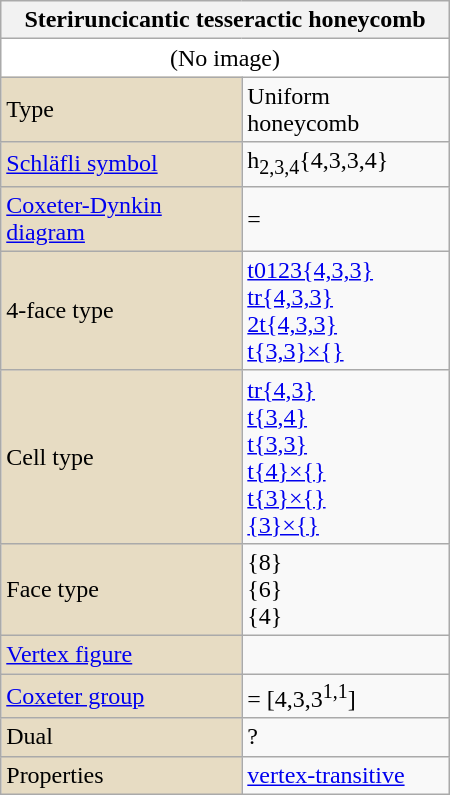<table class="wikitable" align="right" style="margin-left:10px" width="300">
<tr>
<th bgcolor=#e7dcc3 colspan=2>Steriruncicantic tesseractic honeycomb</th>
</tr>
<tr>
<td bgcolor=#ffffff align=center colspan=2>(No image)</td>
</tr>
<tr>
<td bgcolor=#e7dcc3>Type</td>
<td>Uniform honeycomb</td>
</tr>
<tr>
<td bgcolor=#e7dcc3><a href='#'>Schläfli symbol</a></td>
<td>h<sub>2,3,4</sub>{4,3,3,4}</td>
</tr>
<tr>
<td bgcolor=#e7dcc3><a href='#'>Coxeter-Dynkin diagram</a></td>
<td> = </td>
</tr>
<tr>
<td bgcolor=#e7dcc3>4-face type</td>
<td><a href='#'>t0123{4,3,3}</a> <br><a href='#'>tr{4,3,3}</a> <br><a href='#'>2t{4,3,3}</a> <br><a href='#'>t{3,3}×{}</a> </td>
</tr>
<tr>
<td bgcolor=#e7dcc3>Cell type</td>
<td><a href='#'>tr{4,3}</a> <br><a href='#'>t{3,4}</a> <br><a href='#'>t{3,3}</a> <br><a href='#'>t{4}×{}</a> <br><a href='#'>t{3}×{}</a> <br><a href='#'>{3}×{}</a> </td>
</tr>
<tr>
<td bgcolor=#e7dcc3>Face type</td>
<td>{8}<br>{6}<br>{4}</td>
</tr>
<tr>
<td bgcolor=#e7dcc3><a href='#'>Vertex figure</a></td>
<td></td>
</tr>
<tr>
<td bgcolor=#e7dcc3><a href='#'>Coxeter group</a></td>
<td> = [4,3,3<sup>1,1</sup>]</td>
</tr>
<tr>
<td bgcolor=#e7dcc3>Dual</td>
<td>?</td>
</tr>
<tr>
<td bgcolor=#e7dcc3>Properties</td>
<td><a href='#'>vertex-transitive</a></td>
</tr>
</table>
